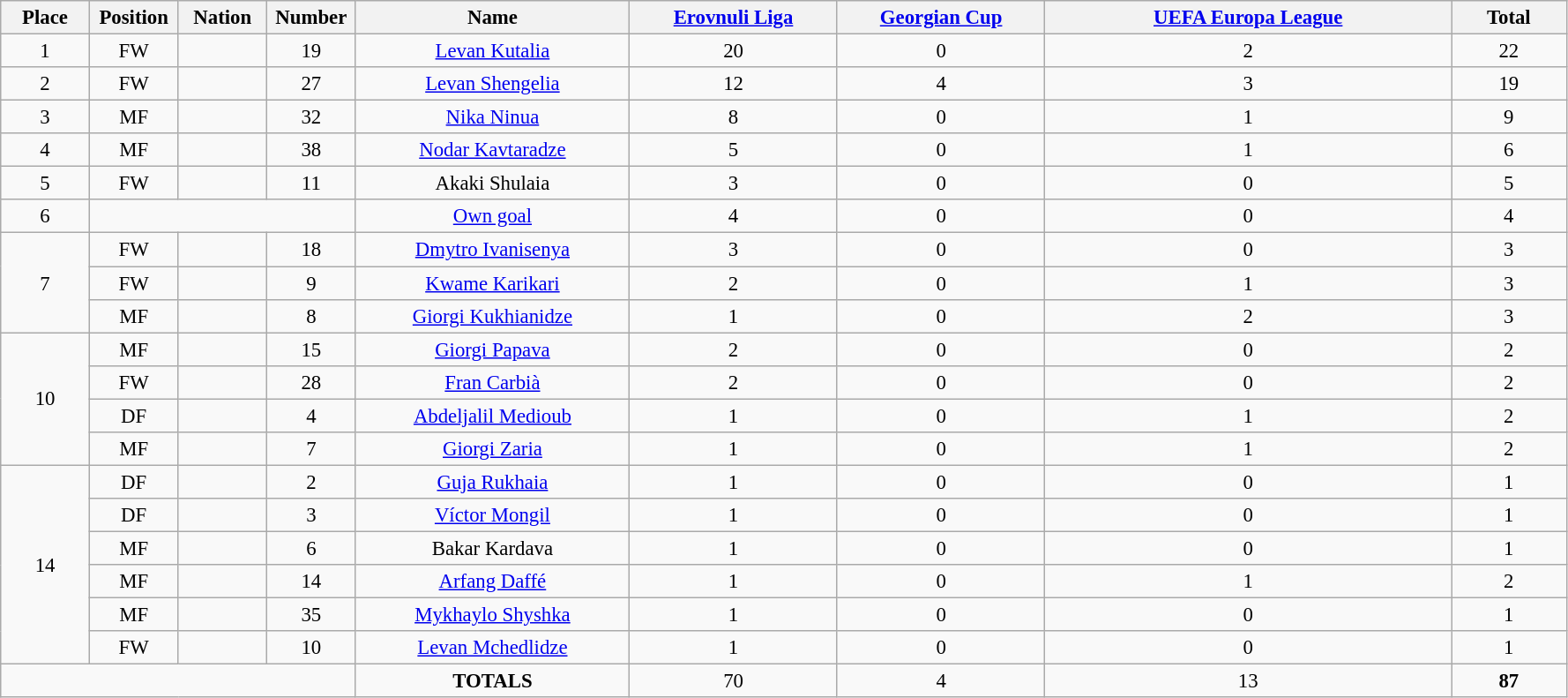<table class="wikitable" style="font-size: 95%; text-align: center;">
<tr>
<th width=60>Place</th>
<th width=60>Position</th>
<th width=60>Nation</th>
<th width=60>Number</th>
<th width=200>Name</th>
<th width=150><a href='#'>Erovnuli Liga</a></th>
<th width=150><a href='#'>Georgian Cup</a></th>
<th width=300><a href='#'>UEFA Europa League</a></th>
<th width=80>Total</th>
</tr>
<tr>
<td>1</td>
<td>FW</td>
<td></td>
<td>19</td>
<td><a href='#'>Levan Kutalia</a></td>
<td>20</td>
<td>0</td>
<td>2</td>
<td>22</td>
</tr>
<tr>
<td>2</td>
<td>FW</td>
<td></td>
<td>27</td>
<td><a href='#'>Levan Shengelia</a></td>
<td>12</td>
<td>4</td>
<td>3</td>
<td>19</td>
</tr>
<tr>
<td>3</td>
<td>MF</td>
<td></td>
<td>32</td>
<td><a href='#'>Nika Ninua</a></td>
<td>8</td>
<td>0</td>
<td>1</td>
<td>9</td>
</tr>
<tr>
<td>4</td>
<td>MF</td>
<td></td>
<td>38</td>
<td><a href='#'>Nodar Kavtaradze</a></td>
<td>5</td>
<td>0</td>
<td>1</td>
<td>6</td>
</tr>
<tr>
<td>5</td>
<td>FW</td>
<td></td>
<td>11</td>
<td>Akaki Shulaia</td>
<td>3</td>
<td>0</td>
<td>0</td>
<td>5</td>
</tr>
<tr>
<td>6</td>
<td colspan="3"></td>
<td><a href='#'>Own goal</a></td>
<td>4</td>
<td>0</td>
<td>0</td>
<td>4</td>
</tr>
<tr>
<td rowspan="3">7</td>
<td>FW</td>
<td></td>
<td>18</td>
<td><a href='#'>Dmytro Ivanisenya</a></td>
<td>3</td>
<td>0</td>
<td>0</td>
<td>3</td>
</tr>
<tr>
<td>FW</td>
<td></td>
<td>9</td>
<td><a href='#'>Kwame Karikari</a></td>
<td>2</td>
<td>0</td>
<td>1</td>
<td>3</td>
</tr>
<tr>
<td>MF</td>
<td></td>
<td>8</td>
<td><a href='#'>Giorgi Kukhianidze</a></td>
<td>1</td>
<td>0</td>
<td>2</td>
<td>3</td>
</tr>
<tr>
<td rowspan="4">10</td>
<td>MF</td>
<td></td>
<td>15</td>
<td><a href='#'>Giorgi Papava</a></td>
<td>2</td>
<td>0</td>
<td>0</td>
<td>2</td>
</tr>
<tr>
<td>FW</td>
<td></td>
<td>28</td>
<td><a href='#'>Fran Carbià</a></td>
<td>2</td>
<td>0</td>
<td>0</td>
<td>2</td>
</tr>
<tr>
<td>DF</td>
<td></td>
<td>4</td>
<td><a href='#'>Abdeljalil Medioub</a></td>
<td>1</td>
<td>0</td>
<td>1</td>
<td>2</td>
</tr>
<tr>
<td>MF</td>
<td></td>
<td>7</td>
<td><a href='#'>Giorgi Zaria</a></td>
<td>1</td>
<td>0</td>
<td>1</td>
<td>2</td>
</tr>
<tr>
<td rowspan="6">14</td>
<td>DF</td>
<td></td>
<td>2</td>
<td><a href='#'>Guja Rukhaia</a></td>
<td>1</td>
<td>0</td>
<td>0</td>
<td>1</td>
</tr>
<tr>
<td>DF</td>
<td></td>
<td>3</td>
<td><a href='#'>Víctor Mongil</a></td>
<td>1</td>
<td>0</td>
<td>0</td>
<td>1</td>
</tr>
<tr>
<td>MF</td>
<td></td>
<td>6</td>
<td>Bakar Kardava</td>
<td>1</td>
<td>0</td>
<td>0</td>
<td>1</td>
</tr>
<tr>
<td>MF</td>
<td></td>
<td>14</td>
<td><a href='#'>Arfang Daffé</a></td>
<td>1</td>
<td>0</td>
<td>1</td>
<td>2</td>
</tr>
<tr>
<td>MF</td>
<td></td>
<td>35</td>
<td><a href='#'>Mykhaylo Shyshka</a></td>
<td>1</td>
<td>0</td>
<td>0</td>
<td>1</td>
</tr>
<tr>
<td>FW</td>
<td></td>
<td>10</td>
<td><a href='#'>Levan Mchedlidze</a></td>
<td>1</td>
<td>0</td>
<td>0</td>
<td>1</td>
</tr>
<tr>
<td colspan="4"></td>
<td><strong>TOTALS</strong></td>
<td>70</td>
<td>4</td>
<td>13</td>
<td><strong>87</strong></td>
</tr>
</table>
